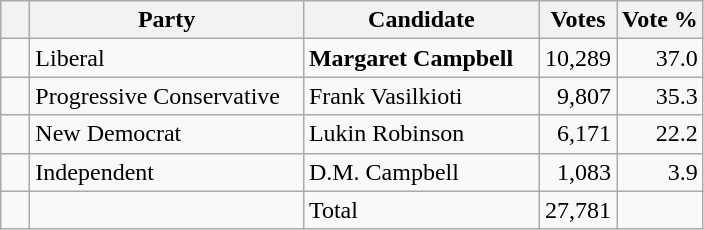<table class="wikitable">
<tr>
<th></th>
<th scope="col" width="175">Party</th>
<th scope="col" width="150">Candidate</th>
<th>Votes</th>
<th>Vote %</th>
</tr>
<tr>
<td>   </td>
<td>Liberal</td>
<td><strong>Margaret Campbell</strong></td>
<td align=right>10,289</td>
<td align=right>37.0</td>
</tr>
<tr |>
<td>   </td>
<td>Progressive Conservative</td>
<td>Frank Vasilkioti</td>
<td align=right>9,807</td>
<td align=right>35.3</td>
</tr>
<tr |>
<td>   </td>
<td>New Democrat</td>
<td>Lukin Robinson</td>
<td align=right>6,171</td>
<td align=right>22.2</td>
</tr>
<tr |>
<td>   </td>
<td>Independent</td>
<td>D.M. Campbell</td>
<td align=right>1,083</td>
<td align=right>3.9<br>
</td>
</tr>
<tr |>
<td></td>
<td></td>
<td>Total</td>
<td align=right>27,781</td>
<td></td>
</tr>
</table>
